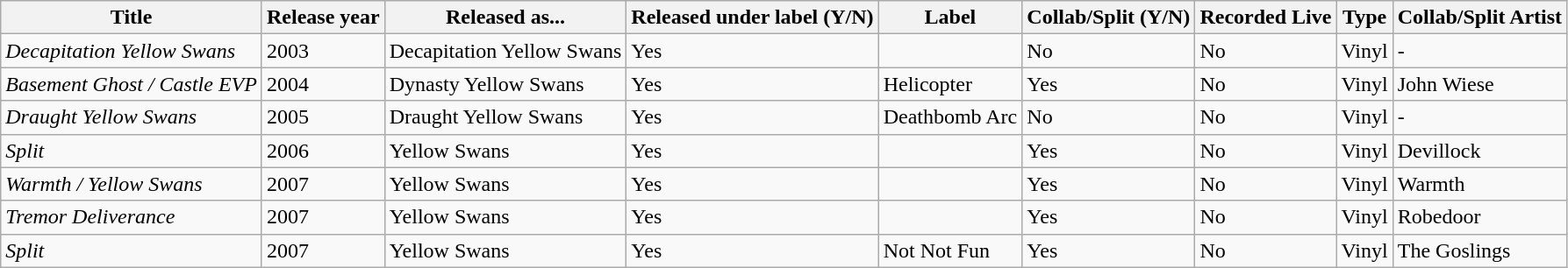<table class="wikitable sortable">
<tr>
<th>Title</th>
<th>Release year</th>
<th>Released as...</th>
<th>Released under label (Y/N)</th>
<th>Label</th>
<th>Collab/Split (Y/N)</th>
<th>Recorded Live</th>
<th>Type</th>
<th>Collab/Split Artist</th>
</tr>
<tr>
<td><em>Decapitation Yellow Swans</em></td>
<td>2003</td>
<td>Decapitation Yellow Swans</td>
<td>Yes</td>
<td></td>
<td>No</td>
<td>No</td>
<td>Vinyl</td>
<td>-</td>
</tr>
<tr>
<td><em>Basement Ghost / Castle EVP</em></td>
<td>2004</td>
<td>Dynasty Yellow Swans</td>
<td>Yes</td>
<td>Helicopter</td>
<td>Yes</td>
<td>No</td>
<td>Vinyl</td>
<td>John Wiese</td>
</tr>
<tr>
<td><em>Draught Yellow Swans</em></td>
<td>2005</td>
<td>Draught Yellow Swans</td>
<td>Yes</td>
<td>Deathbomb Arc</td>
<td>No</td>
<td>No</td>
<td>Vinyl</td>
<td>-</td>
</tr>
<tr>
<td><em>Split</em></td>
<td>2006</td>
<td>Yellow Swans</td>
<td>Yes</td>
<td></td>
<td>Yes</td>
<td>No</td>
<td>Vinyl</td>
<td>Devillock</td>
</tr>
<tr>
<td><em>Warmth / Yellow Swans</em></td>
<td>2007</td>
<td>Yellow Swans</td>
<td>Yes</td>
<td></td>
<td>Yes</td>
<td>No</td>
<td>Vinyl</td>
<td>Warmth</td>
</tr>
<tr>
<td><em>Tremor Deliverance</em></td>
<td>2007</td>
<td>Yellow Swans</td>
<td>Yes</td>
<td></td>
<td>Yes</td>
<td>No</td>
<td>Vinyl</td>
<td>Robedoor</td>
</tr>
<tr>
<td><em>Split</em></td>
<td>2007</td>
<td>Yellow Swans</td>
<td>Yes</td>
<td>Not Not Fun</td>
<td>Yes</td>
<td>No</td>
<td>Vinyl</td>
<td>The Goslings</td>
</tr>
</table>
